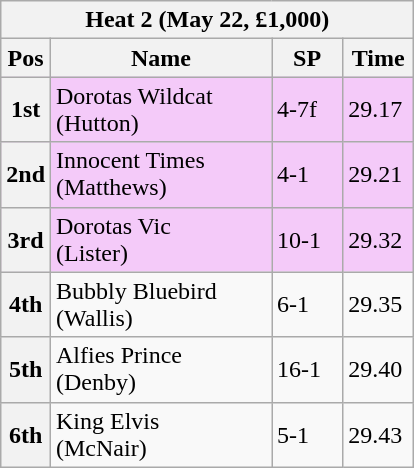<table class="wikitable">
<tr>
<th colspan="6">Heat 2 (May 22, £1,000)</th>
</tr>
<tr>
<th width=20>Pos</th>
<th width=140>Name</th>
<th width=40>SP</th>
<th width=40>Time</th>
</tr>
<tr style="background: #f4caf9;">
<th>1st</th>
<td>Dorotas Wildcat<br>(Hutton)</td>
<td>4-7f</td>
<td>29.17</td>
</tr>
<tr style="background: #f4caf9;">
<th>2nd</th>
<td>Innocent Times<br>(Matthews)</td>
<td>4-1</td>
<td>29.21</td>
</tr>
<tr style="background: #f4caf9;">
<th>3rd</th>
<td>Dorotas Vic<br>(Lister)</td>
<td>10-1</td>
<td>29.32</td>
</tr>
<tr>
<th>4th</th>
<td>Bubbly Bluebird<br>(Wallis)</td>
<td>6-1</td>
<td>29.35</td>
</tr>
<tr>
<th>5th</th>
<td>Alfies Prince<br>(Denby)</td>
<td>16-1</td>
<td>29.40</td>
</tr>
<tr>
<th>6th</th>
<td>King Elvis<br>(McNair)</td>
<td>5-1</td>
<td>29.43</td>
</tr>
</table>
